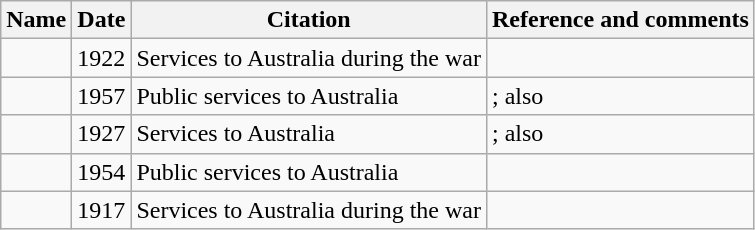<table class="wikitable sortable">
<tr>
<th>Name</th>
<th>Date</th>
<th>Citation</th>
<th>Reference and comments</th>
</tr>
<tr>
<td></td>
<td>1922</td>
<td>Services to Australia during the war</td>
<td></td>
</tr>
<tr>
<td></td>
<td>1957</td>
<td>Public services to Australia</td>
<td>; also </td>
</tr>
<tr>
<td></td>
<td>1927</td>
<td>Services to Australia</td>
<td>; also </td>
</tr>
<tr>
<td></td>
<td>1954</td>
<td>Public services to Australia</td>
<td></td>
</tr>
<tr>
<td></td>
<td>1917</td>
<td>Services to Australia during the war</td>
<td></td>
</tr>
</table>
